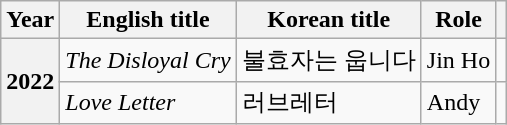<table class="wikitable  plainrowheaders">
<tr>
<th scope="col">Year</th>
<th scope="col">English title</th>
<th scope="col">Korean title</th>
<th scope="col">Role</th>
<th scope="col" class="unsortable"></th>
</tr>
<tr>
<th scope="row"  rowspan=2>2022</th>
<td><em>The Disloyal Cry</em></td>
<td>불효자는 웁니다</td>
<td>Jin Ho</td>
<td></td>
</tr>
<tr>
<td><em>Love Letter</em></td>
<td>러브레터</td>
<td>Andy</td>
<td></td>
</tr>
</table>
